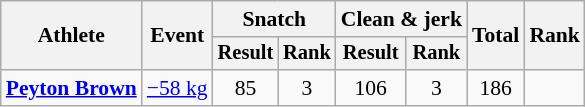<table class="wikitable" style="font-size:90%">
<tr>
<th rowspan="2">Athlete</th>
<th rowspan="2">Event</th>
<th colspan="2">Snatch</th>
<th colspan="2">Clean & jerk</th>
<th rowspan="2">Total</th>
<th rowspan="2">Rank</th>
</tr>
<tr style="font-size:95%">
<th>Result</th>
<th>Rank</th>
<th>Result</th>
<th>Rank</th>
</tr>
<tr align=center>
<td align=left><strong><a href='#'>Peyton Brown</a></strong></td>
<td align=left><a href='#'>−58 kg</a></td>
<td>85</td>
<td>3</td>
<td>106</td>
<td>3</td>
<td>186</td>
<td></td>
</tr>
</table>
